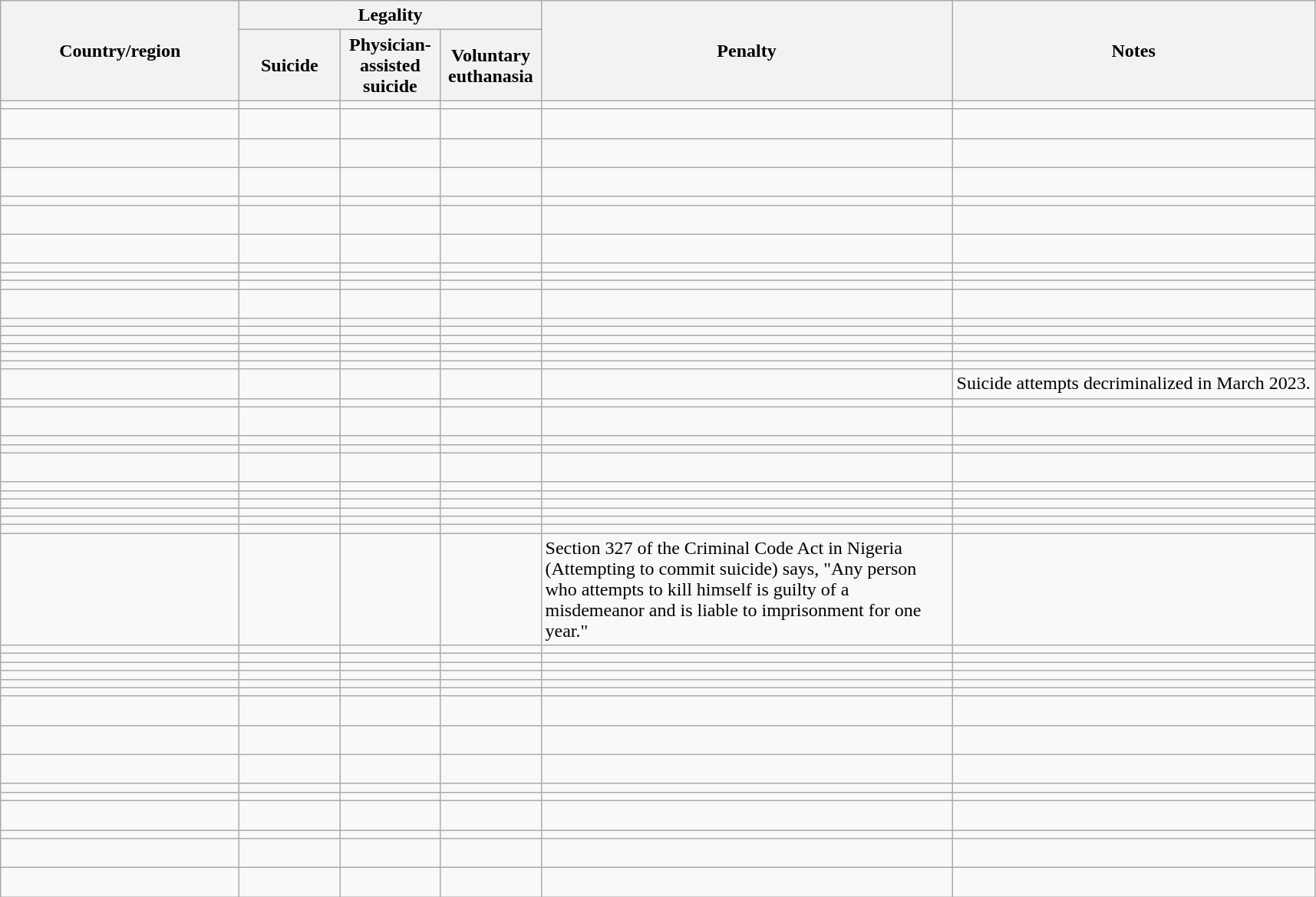<table class="wikitable">
<tr>
<th rowspan=2 width=200pt>Country/region</th>
<th colspan=3>Legality</th>
<th rowspan=2 width=350pt>Penalty</th>
<th rowspan=2>Notes</th>
</tr>
<tr>
<th width=80pt>Suicide</th>
<th width=80pt>Physician-assisted suicide</th>
<th width=80pt>Voluntary euthanasia</th>
</tr>
<tr>
<td></td>
<td></td>
<td></td>
<td></td>
<td></td>
<td></td>
</tr>
<tr>
<td></td>
<td></td>
<td></td>
<td></td>
<td><br></td>
<td></td>
</tr>
<tr>
<td></td>
<td></td>
<td></td>
<td></td>
<td><br>
</td>
<td></td>
</tr>
<tr>
<td></td>
<td></td>
<td></td>
<td></td>
<td><br></td>
<td></td>
</tr>
<tr>
<td></td>
<td></td>
<td></td>
<td></td>
<td></td>
<td></td>
</tr>
<tr>
<td></td>
<td></td>
<td></td>
<td></td>
<td><br></td>
<td></td>
</tr>
<tr>
<td></td>
<td></td>
<td></td>
<td></td>
<td><br></td>
<td></td>
</tr>
<tr>
<td></td>
<td></td>
<td></td>
<td></td>
<td></td>
<td></td>
</tr>
<tr>
<td></td>
<td></td>
<td></td>
<td></td>
<td></td>
<td></td>
</tr>
<tr>
<td></td>
<td></td>
<td></td>
<td></td>
<td></td>
<td></td>
</tr>
<tr>
<td></td>
<td></td>
<td></td>
<td></td>
<td><br></td>
<td></td>
</tr>
<tr>
<td></td>
<td></td>
<td></td>
<td></td>
<td></td>
<td></td>
</tr>
<tr>
<td></td>
<td></td>
<td></td>
<td></td>
<td></td>
<td></td>
</tr>
<tr>
<td></td>
<td></td>
<td></td>
<td></td>
<td></td>
<td></td>
</tr>
<tr>
<td></td>
<td></td>
<td></td>
<td></td>
<td></td>
<td></td>
</tr>
<tr>
<td></td>
<td></td>
<td></td>
<td></td>
<td></td>
<td></td>
</tr>
<tr>
<td></td>
<td></td>
<td></td>
<td></td>
<td></td>
<td></td>
</tr>
<tr>
<td></td>
<td></td>
<td></td>
<td></td>
<td></td>
<td>Suicide attempts decriminalized in March 2023.</td>
</tr>
<tr>
<td></td>
<td></td>
<td></td>
<td></td>
<td></td>
<td></td>
</tr>
<tr>
<td></td>
<td></td>
<td></td>
<td></td>
<td><br>

</td>
<td></td>
</tr>
<tr>
<td></td>
<td></td>
<td></td>
<td></td>
<td></td>
<td></td>
</tr>
<tr>
<td></td>
<td></td>
<td></td>
<td></td>
<td></td>
<td></td>
</tr>
<tr>
<td></td>
<td></td>
<td></td>
<td></td>
<td><br></td>
<td></td>
</tr>
<tr>
<td></td>
<td></td>
<td></td>
<td></td>
<td></td>
<td></td>
</tr>
<tr>
<td></td>
<td></td>
<td></td>
<td></td>
<td></td>
<td></td>
</tr>
<tr>
<td></td>
<td></td>
<td></td>
<td></td>
<td></td>
<td></td>
</tr>
<tr>
<td></td>
<td></td>
<td></td>
<td></td>
<td></td>
<td></td>
</tr>
<tr>
<td></td>
<td></td>
<td></td>
<td></td>
<td></td>
<td></td>
</tr>
<tr>
<td></td>
<td></td>
<td></td>
<td></td>
<td></td>
<td></td>
</tr>
<tr>
<td></td>
<td></td>
<td></td>
<td></td>
<td>Section 327 of the Criminal Code Act in Nigeria (Attempting to commit suicide) says, "Any person who attempts to kill himself is guilty of a misdemeanor and is liable to imprisonment for one year."</td>
<td></td>
</tr>
<tr>
<td></td>
<td></td>
<td></td>
<td></td>
<td></td>
<td></td>
</tr>
<tr>
<td></td>
<td></td>
<td></td>
<td></td>
<td></td>
<td></td>
</tr>
<tr>
<td></td>
<td></td>
<td></td>
<td></td>
<td></td>
<td></td>
</tr>
<tr>
<td></td>
<td></td>
<td></td>
<td></td>
<td></td>
<td></td>
</tr>
<tr>
<td></td>
<td></td>
<td></td>
<td></td>
<td></td>
<td></td>
</tr>
<tr>
<td></td>
<td></td>
<td></td>
<td></td>
<td></td>
<td></td>
</tr>
<tr>
<td></td>
<td></td>
<td></td>
<td></td>
<td><br>

</td>
<td></td>
</tr>
<tr>
<td></td>
<td></td>
<td></td>
<td></td>
<td><br></td>
<td></td>
</tr>
<tr>
<td></td>
<td></td>
<td></td>
<td></td>
<td><br>
</td>
<td></td>
</tr>
<tr>
<td></td>
<td></td>
<td></td>
<td></td>
<td></td>
<td></td>
</tr>
<tr>
<td></td>
<td></td>
<td></td>
<td></td>
<td></td>
<td></td>
</tr>
<tr>
<td></td>
<td></td>
<td></td>
<td></td>
<td><br>

</td>
<td></td>
</tr>
<tr>
<td></td>
<td></td>
<td></td>
<td></td>
<td></td>
<td></td>
</tr>
<tr>
<td></td>
<td></td>
<td></td>
<td></td>
<td><br></td>
<td></td>
</tr>
<tr>
<td></td>
<td></td>
<td></td>
<td></td>
<td><br></td>
<td></td>
</tr>
</table>
